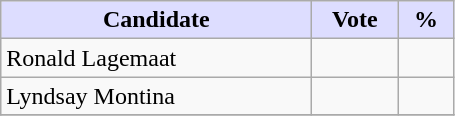<table class="wikitable">
<tr>
<th style="background:#ddf; width:200px;">Candidate</th>
<th style="background:#ddf; width:50px;">Vote</th>
<th style="background:#ddf; width:30px;">%</th>
</tr>
<tr>
<td>Ronald Lagemaat</td>
<td></td>
<td></td>
</tr>
<tr>
<td>Lyndsay Montina</td>
<td></td>
<td></td>
</tr>
<tr>
</tr>
</table>
